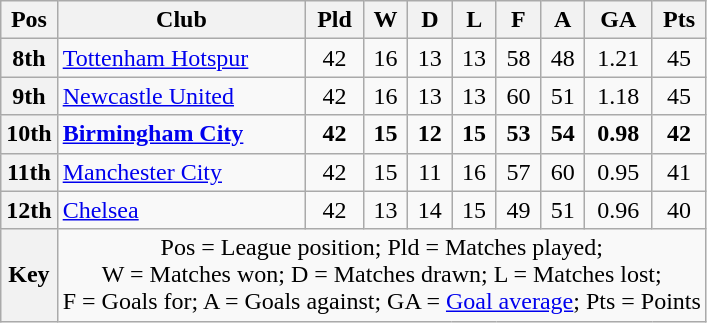<table class="wikitable" style="text-align:center">
<tr>
<th scope="col">Pos</th>
<th scope="col">Club</th>
<th scope="col">Pld</th>
<th scope="col">W</th>
<th scope="col">D</th>
<th scope="col">L</th>
<th scope="col">F</th>
<th scope="col">A</th>
<th scope="col">GA</th>
<th scope="col">Pts</th>
</tr>
<tr>
<th scope="row">8th</th>
<td align="left"><a href='#'>Tottenham Hotspur</a></td>
<td>42</td>
<td>16</td>
<td>13</td>
<td>13</td>
<td>58</td>
<td>48</td>
<td>1.21</td>
<td>45</td>
</tr>
<tr>
<th scope="row">9th</th>
<td align="left"><a href='#'>Newcastle United</a></td>
<td>42</td>
<td>16</td>
<td>13</td>
<td>13</td>
<td>60</td>
<td>51</td>
<td>1.18</td>
<td>45</td>
</tr>
<tr style="font-weight:bold">
<th scope="row">10th</th>
<td align="left"><a href='#'>Birmingham City</a></td>
<td>42</td>
<td>15</td>
<td>12</td>
<td>15</td>
<td>53</td>
<td>54</td>
<td>0.98</td>
<td>42</td>
</tr>
<tr>
<th scope="row">11th</th>
<td align="left"><a href='#'>Manchester City</a></td>
<td>42</td>
<td>15</td>
<td>11</td>
<td>16</td>
<td>57</td>
<td>60</td>
<td>0.95</td>
<td>41</td>
</tr>
<tr>
<th scope="row">12th</th>
<td align="left"><a href='#'>Chelsea</a></td>
<td>42</td>
<td>13</td>
<td>14</td>
<td>15</td>
<td>49</td>
<td>51</td>
<td>0.96</td>
<td>40</td>
</tr>
<tr>
<th scope="row">Key</th>
<td colspan="9">Pos = League position; Pld = Matches played;<br>W = Matches won; D = Matches drawn; L = Matches lost;<br>F = Goals for; A = Goals against; GA = <a href='#'>Goal average</a>; Pts = Points</td>
</tr>
</table>
